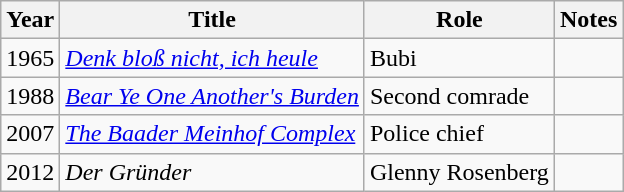<table class="wikitable sortable">
<tr>
<th>Year</th>
<th>Title</th>
<th>Role</th>
<th class="unsortable">Notes</th>
</tr>
<tr>
<td>1965</td>
<td><em><a href='#'>Denk bloß nicht, ich heule</a></em></td>
<td>Bubi</td>
<td></td>
</tr>
<tr>
<td>1988</td>
<td><em><a href='#'>Bear Ye One Another's Burden</a></em></td>
<td>Second comrade</td>
<td></td>
</tr>
<tr>
<td>2007</td>
<td><em><a href='#'>The Baader Meinhof Complex</a></em></td>
<td>Police chief</td>
<td></td>
</tr>
<tr>
<td>2012</td>
<td><em>Der Gründer</em></td>
<td>Glenny Rosenberg</td>
<td></td>
</tr>
</table>
